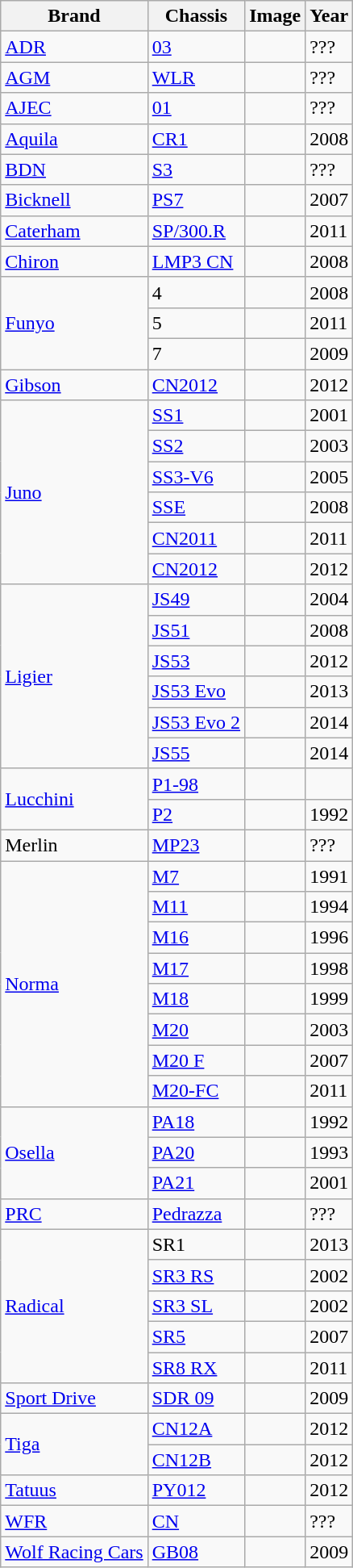<table class="wikitable">
<tr>
<th>Brand</th>
<th>Chassis</th>
<th>Image</th>
<th>Year</th>
</tr>
<tr>
<td><a href='#'>ADR</a></td>
<td><a href='#'>03</a></td>
<td></td>
<td>???</td>
</tr>
<tr>
<td><a href='#'>AGM</a></td>
<td><a href='#'>WLR</a></td>
<td></td>
<td>???</td>
</tr>
<tr>
<td><a href='#'>AJEC</a></td>
<td><a href='#'>01</a></td>
<td></td>
<td>???</td>
</tr>
<tr>
<td><a href='#'>Aquila</a></td>
<td><a href='#'>CR1</a></td>
<td></td>
<td>2008</td>
</tr>
<tr>
<td><a href='#'>BDN</a></td>
<td><a href='#'>S3</a></td>
<td></td>
<td>???</td>
</tr>
<tr>
<td><a href='#'>Bicknell</a></td>
<td><a href='#'>PS7</a></td>
<td></td>
<td>2007</td>
</tr>
<tr>
<td><a href='#'>Caterham</a></td>
<td><a href='#'>SP/300.R</a></td>
<td></td>
<td>2011</td>
</tr>
<tr>
<td><a href='#'>Chiron</a></td>
<td><a href='#'>LMP3 CN</a></td>
<td></td>
<td>2008</td>
</tr>
<tr>
<td rowspan="3"><a href='#'>Funyo</a></td>
<td>4</td>
<td></td>
<td>2008</td>
</tr>
<tr>
<td>5</td>
<td></td>
<td>2011</td>
</tr>
<tr>
<td>7</td>
<td></td>
<td>2009</td>
</tr>
<tr>
<td><a href='#'>Gibson</a></td>
<td><a href='#'>CN2012</a></td>
<td></td>
<td>2012</td>
</tr>
<tr>
<td rowspan="6"><a href='#'>Juno</a></td>
<td><a href='#'>SS1</a></td>
<td></td>
<td>2001</td>
</tr>
<tr>
<td><a href='#'>SS2</a></td>
<td></td>
<td>2003</td>
</tr>
<tr>
<td><a href='#'>SS3-V6</a></td>
<td></td>
<td>2005</td>
</tr>
<tr>
<td><a href='#'>SSE</a></td>
<td></td>
<td>2008</td>
</tr>
<tr>
<td><a href='#'>CN2011</a></td>
<td></td>
<td>2011</td>
</tr>
<tr>
<td><a href='#'>CN2012</a></td>
<td></td>
<td>2012</td>
</tr>
<tr>
<td rowspan="6"><a href='#'>Ligier</a></td>
<td><a href='#'>JS49</a></td>
<td></td>
<td>2004</td>
</tr>
<tr>
<td><a href='#'>JS51</a></td>
<td></td>
<td>2008</td>
</tr>
<tr>
<td><a href='#'>JS53</a></td>
<td></td>
<td>2012</td>
</tr>
<tr>
<td><a href='#'>JS53 Evo</a></td>
<td></td>
<td>2013</td>
</tr>
<tr>
<td><a href='#'>JS53 Evo 2</a></td>
<td></td>
<td>2014</td>
</tr>
<tr>
<td><a href='#'>JS55</a></td>
<td></td>
<td>2014</td>
</tr>
<tr>
<td rowspan="2"><a href='#'>Lucchini</a></td>
<td><a href='#'>P1-98</a></td>
<td></td>
<td></td>
</tr>
<tr>
<td><a href='#'>P2</a></td>
<td></td>
<td>1992</td>
</tr>
<tr>
<td>Merlin</td>
<td><a href='#'>MP23</a></td>
<td></td>
<td>???</td>
</tr>
<tr>
<td rowspan="8"><a href='#'>Norma</a></td>
<td><a href='#'>M7</a></td>
<td></td>
<td>1991</td>
</tr>
<tr>
<td><a href='#'>M11</a></td>
<td></td>
<td>1994</td>
</tr>
<tr>
<td><a href='#'>M16</a></td>
<td></td>
<td>1996</td>
</tr>
<tr>
<td><a href='#'>M17</a></td>
<td></td>
<td>1998</td>
</tr>
<tr>
<td><a href='#'>M18</a></td>
<td></td>
<td>1999</td>
</tr>
<tr>
<td><a href='#'>M20</a></td>
<td></td>
<td>2003</td>
</tr>
<tr>
<td><a href='#'>M20 F</a></td>
<td></td>
<td>2007</td>
</tr>
<tr>
<td><a href='#'>M20-FC</a></td>
<td></td>
<td>2011</td>
</tr>
<tr>
<td rowspan="3"><a href='#'>Osella</a></td>
<td><a href='#'>PA18</a></td>
<td></td>
<td>1992</td>
</tr>
<tr>
<td><a href='#'>PA20</a></td>
<td></td>
<td>1993</td>
</tr>
<tr>
<td><a href='#'>PA21</a></td>
<td></td>
<td>2001</td>
</tr>
<tr>
<td><a href='#'>PRC</a></td>
<td><a href='#'>Pedrazza</a></td>
<td></td>
<td>???</td>
</tr>
<tr>
<td rowspan="5"><a href='#'>Radical</a></td>
<td>SR1</td>
<td></td>
<td>2013</td>
</tr>
<tr>
<td><a href='#'>SR3 RS</a></td>
<td></td>
<td>2002</td>
</tr>
<tr>
<td><a href='#'>SR3 SL</a></td>
<td></td>
<td>2002</td>
</tr>
<tr>
<td><a href='#'>SR5</a></td>
<td></td>
<td>2007</td>
</tr>
<tr>
<td><a href='#'>SR8 RX</a></td>
<td></td>
<td>2011</td>
</tr>
<tr>
<td><a href='#'>Sport Drive</a></td>
<td><a href='#'>SDR 09</a></td>
<td></td>
<td>2009</td>
</tr>
<tr>
<td rowspan="2"><a href='#'>Tiga</a></td>
<td><a href='#'>CN12A</a></td>
<td></td>
<td>2012</td>
</tr>
<tr>
<td><a href='#'>CN12B</a></td>
<td></td>
<td>2012</td>
</tr>
<tr>
<td><a href='#'>Tatuus</a></td>
<td><a href='#'>PY012</a></td>
<td></td>
<td>2012</td>
</tr>
<tr>
<td><a href='#'>WFR</a></td>
<td><a href='#'>CN</a></td>
<td></td>
<td>???</td>
</tr>
<tr>
<td><a href='#'>Wolf Racing Cars</a></td>
<td><a href='#'>GB08</a></td>
<td></td>
<td>2009</td>
</tr>
</table>
